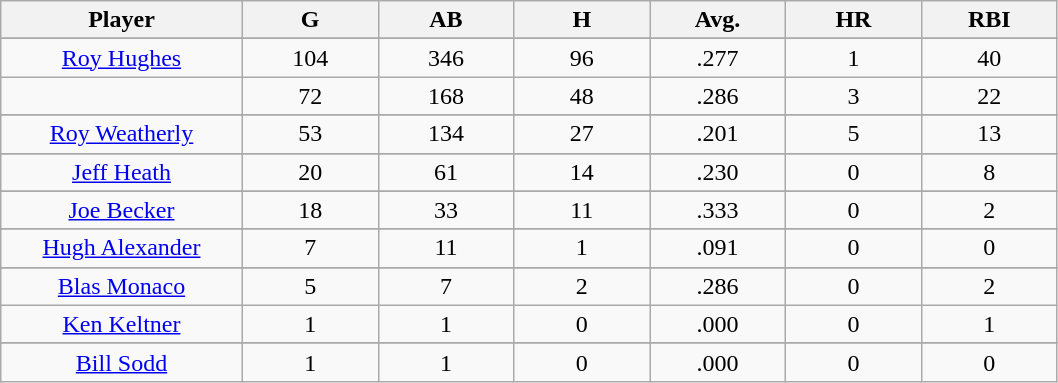<table class="wikitable sortable">
<tr>
<th bgcolor="#DDDDFF" width="16%">Player</th>
<th bgcolor="#DDDDFF" width="9%">G</th>
<th bgcolor="#DDDDFF" width="9%">AB</th>
<th bgcolor="#DDDDFF" width="9%">H</th>
<th bgcolor="#DDDDFF" width="9%">Avg.</th>
<th bgcolor="#DDDDFF" width="9%">HR</th>
<th bgcolor="#DDDDFF" width="9%">RBI</th>
</tr>
<tr>
</tr>
<tr align="center">
<td><a href='#'>Roy Hughes</a></td>
<td>104</td>
<td>346</td>
<td>96</td>
<td>.277</td>
<td>1</td>
<td>40</td>
</tr>
<tr align="center">
<td></td>
<td>72</td>
<td>168</td>
<td>48</td>
<td>.286</td>
<td>3</td>
<td>22</td>
</tr>
<tr>
</tr>
<tr align="center">
<td><a href='#'>Roy Weatherly</a></td>
<td>53</td>
<td>134</td>
<td>27</td>
<td>.201</td>
<td>5</td>
<td>13</td>
</tr>
<tr>
</tr>
<tr align="center">
<td><a href='#'>Jeff Heath</a></td>
<td>20</td>
<td>61</td>
<td>14</td>
<td>.230</td>
<td>0</td>
<td>8</td>
</tr>
<tr>
</tr>
<tr align="center">
<td><a href='#'>Joe Becker</a></td>
<td>18</td>
<td>33</td>
<td>11</td>
<td>.333</td>
<td>0</td>
<td>2</td>
</tr>
<tr>
</tr>
<tr align="center">
<td><a href='#'>Hugh Alexander</a></td>
<td>7</td>
<td>11</td>
<td>1</td>
<td>.091</td>
<td>0</td>
<td>0</td>
</tr>
<tr>
</tr>
<tr align="center">
<td><a href='#'>Blas Monaco</a></td>
<td>5</td>
<td>7</td>
<td>2</td>
<td>.286</td>
<td>0</td>
<td>2</td>
</tr>
<tr align="center">
<td><a href='#'>Ken Keltner</a></td>
<td>1</td>
<td>1</td>
<td>0</td>
<td>.000</td>
<td>0</td>
<td>1</td>
</tr>
<tr>
</tr>
<tr align="center">
<td><a href='#'>Bill Sodd</a></td>
<td>1</td>
<td>1</td>
<td>0</td>
<td>.000</td>
<td>0</td>
<td>0</td>
</tr>
</table>
